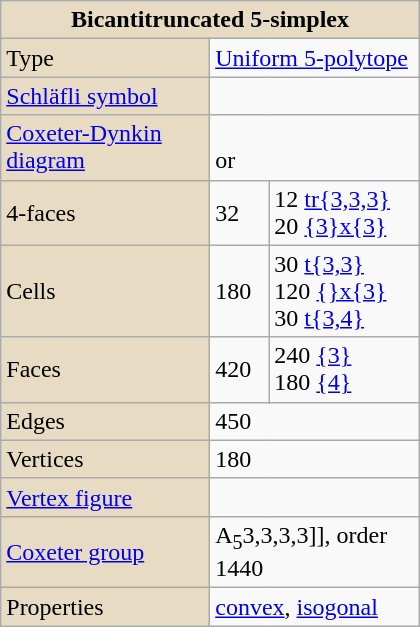<table class="wikitable" align="right" style="margin-left:10px" width="280">
<tr>
<td bgcolor=#e7dcc3 align=center colspan=3><strong>Bicantitruncated 5-simplex</strong></td>
</tr>
<tr>
<td bgcolor=#e7dcc3>Type</td>
<td colspan=2><a href='#'>Uniform 5-polytope</a></td>
</tr>
<tr>
<td bgcolor=#e7dcc3><a href='#'>Schläfli symbol</a></td>
<td colspan=2></td>
</tr>
<tr>
<td bgcolor=#e7dcc3><a href='#'>Coxeter-Dynkin diagram</a></td>
<td colspan=2><br>or </td>
</tr>
<tr>
<td bgcolor=#e7dcc3>4-faces</td>
<td>32</td>
<td>12 <a href='#'>tr{3,3,3}</a><br>20 <a href='#'>{3}x{3}</a></td>
</tr>
<tr>
<td bgcolor=#e7dcc3>Cells</td>
<td>180</td>
<td>30 <a href='#'>t{3,3}</a><br>120 <a href='#'>{}x{3}</a><br>30 <a href='#'>t{3,4}</a></td>
</tr>
<tr>
<td bgcolor=#e7dcc3>Faces</td>
<td>420</td>
<td>240 <a href='#'>{3}</a><br>180 <a href='#'>{4}</a></td>
</tr>
<tr>
<td bgcolor=#e7dcc3>Edges</td>
<td colspan=2>450</td>
</tr>
<tr>
<td bgcolor=#e7dcc3>Vertices</td>
<td colspan=2>180</td>
</tr>
<tr>
<td bgcolor=#e7dcc3><a href='#'>Vertex figure</a></td>
<td colspan=2></td>
</tr>
<tr>
<td bgcolor=#e7dcc3><a href='#'>Coxeter group</a></td>
<td colspan=2>A<sub>5</sub>3,3,3,3]], order 1440</td>
</tr>
<tr>
<td bgcolor=#e7dcc3>Properties</td>
<td colspan=2><a href='#'>convex</a>, <a href='#'>isogonal</a></td>
</tr>
</table>
